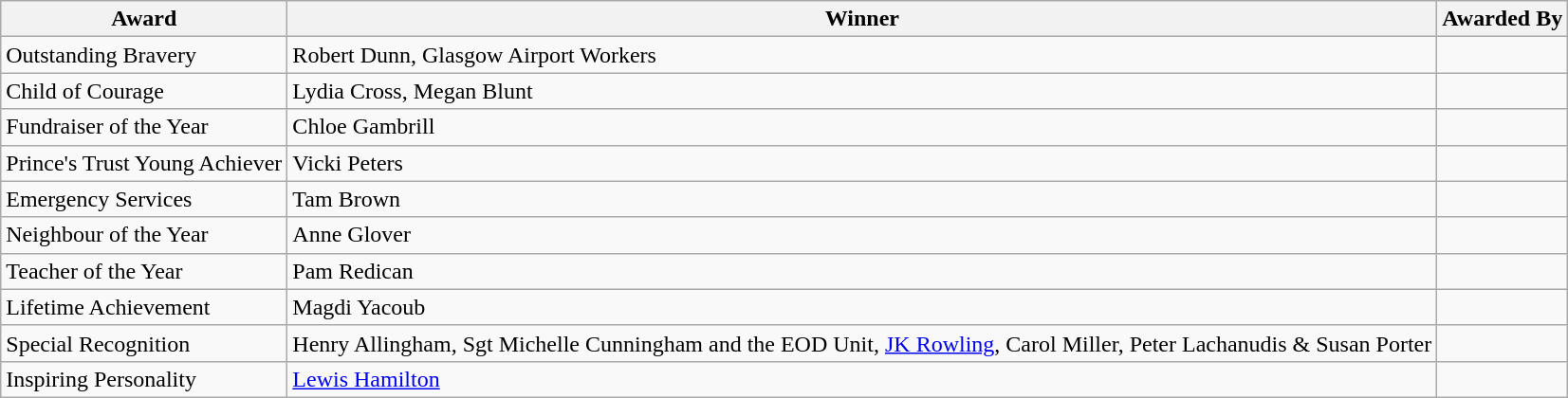<table class="wikitable sortable">
<tr>
<th>Award</th>
<th>Winner</th>
<th>Awarded By</th>
</tr>
<tr>
<td>Outstanding Bravery</td>
<td>Robert Dunn, Glasgow Airport Workers</td>
<td></td>
</tr>
<tr>
<td>Child of Courage</td>
<td>Lydia Cross, Megan Blunt</td>
<td></td>
</tr>
<tr>
<td>Fundraiser of the Year</td>
<td>Chloe Gambrill</td>
<td></td>
</tr>
<tr>
<td>Prince's Trust Young Achiever</td>
<td>Vicki Peters</td>
<td></td>
</tr>
<tr>
<td>Emergency Services</td>
<td>Tam Brown</td>
<td></td>
</tr>
<tr>
<td>Neighbour of the Year</td>
<td>Anne Glover</td>
<td></td>
</tr>
<tr>
<td>Teacher of the Year</td>
<td>Pam Redican</td>
<td></td>
</tr>
<tr>
<td>Lifetime Achievement</td>
<td>Magdi Yacoub</td>
<td></td>
</tr>
<tr>
<td>Special Recognition</td>
<td>Henry Allingham, Sgt Michelle Cunningham and the EOD Unit, <a href='#'>JK Rowling</a>, Carol Miller, Peter Lachanudis & Susan Porter</td>
<td></td>
</tr>
<tr>
<td>Inspiring Personality</td>
<td><a href='#'>Lewis Hamilton</a></td>
<td></td>
</tr>
</table>
